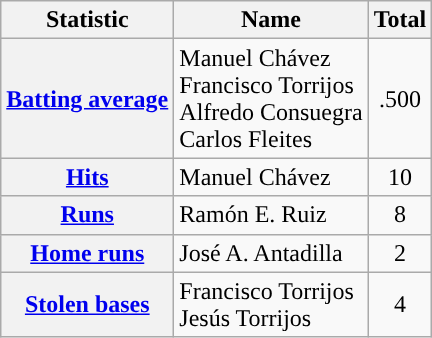<table class="wikitable plainrowheaders">
<tr>
<th scope="col">Statistic</th>
<th scope="col">Name</th>
<th scope="col">Total</th>
</tr>
<tr>
<th scope="row"><a href='#'>Batting average</a></th>
<td> Manuel Chávez<br> Francisco Torrijos<br> Alfredo Consuegra<br> Carlos Fleites</td>
<td align=center>.500</td>
</tr>
<tr>
<th scope="row"><a href='#'>Hits</a></th>
<td> Manuel Chávez</td>
<td align=center>10</td>
</tr>
<tr>
<th scope="row"><a href='#'>Runs</a></th>
<td> Ramón E. Ruiz</td>
<td align=center>8</td>
</tr>
<tr>
<th scope="row"><a href='#'>Home runs</a></th>
<td> José A. Antadilla</td>
<td align=center>2</td>
</tr>
<tr>
<th scope="row" rowspan=2><a href='#'>Stolen bases</a></th>
<td> Francisco Torrijos<br> Jesús Torrijos</td>
<td align=center>4</td>
</tr>
</table>
